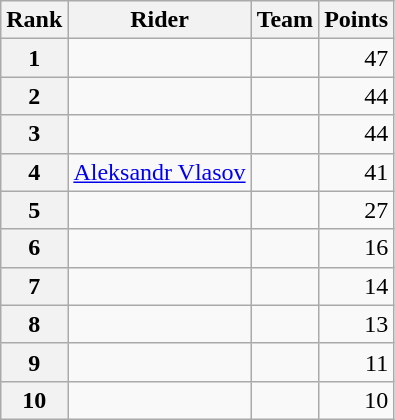<table class="wikitable" margin-bottom:0;">
<tr>
<th scope="col">Rank</th>
<th scope="col">Rider</th>
<th scope="col">Team</th>
<th scope="col">Points</th>
</tr>
<tr>
<th scope="row">1</th>
<td> </td>
<td></td>
<td align="right">47</td>
</tr>
<tr>
<th scope="row">2</th>
<td></td>
<td></td>
<td align="right">44</td>
</tr>
<tr>
<th scope="row">3</th>
<td></td>
<td></td>
<td align="right">44</td>
</tr>
<tr>
<th scope="row">4</th>
<td> <a href='#'>Aleksandr Vlasov</a></td>
<td></td>
<td align="right">41</td>
</tr>
<tr>
<th scope="row">5</th>
<td> </td>
<td></td>
<td align="right">27</td>
</tr>
<tr>
<th scope="row">6</th>
<td></td>
<td></td>
<td align="right">16</td>
</tr>
<tr>
<th scope="row">7</th>
<td></td>
<td></td>
<td align="right">14</td>
</tr>
<tr>
<th scope="row">8</th>
<td></td>
<td></td>
<td align="right">13</td>
</tr>
<tr>
<th scope="row">9</th>
<td></td>
<td></td>
<td align="right">11</td>
</tr>
<tr>
<th scope="row">10</th>
<td></td>
<td></td>
<td align="right">10</td>
</tr>
</table>
